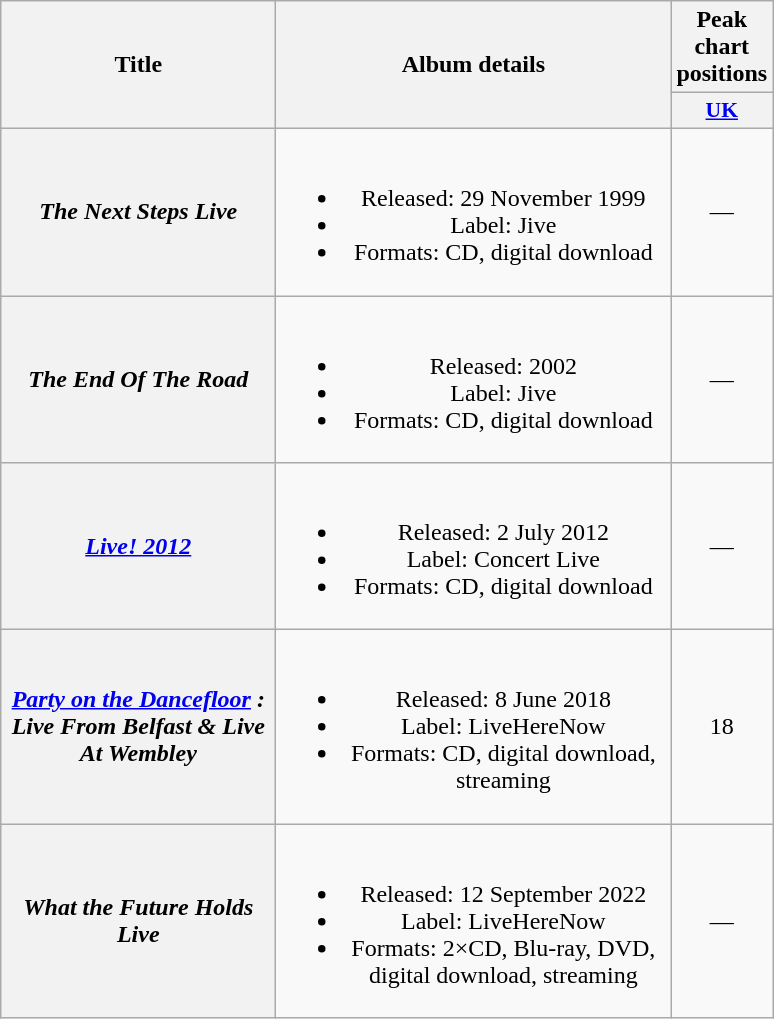<table class="wikitable plainrowheaders" style="text-align:center;" border="1">
<tr>
<th scope="col" rowspan="2" style="width:11em;">Title</th>
<th scope="col" rowspan="2" style="width:16em;">Album details</th>
<th scope="col" colspan="1">Peak chart positions</th>
</tr>
<tr>
<th scope="col" style="width:2.5em;font-size:90%;"><a href='#'>UK</a><br></th>
</tr>
<tr>
<th scope="row"><em>The Next Steps Live</em></th>
<td><br><ul><li>Released: 29 November 1999</li><li>Label: Jive</li><li>Formats: CD, digital download</li></ul></td>
<td>—</td>
</tr>
<tr>
<th scope="row"><em>The End Of The Road</em></th>
<td><br><ul><li>Released: 2002</li><li>Label: Jive</li><li>Formats: CD, digital download</li></ul></td>
<td>—</td>
</tr>
<tr>
<th scope="row"><em><a href='#'>Live! 2012</a></em></th>
<td><br><ul><li>Released: 2 July 2012</li><li>Label: Concert Live</li><li>Formats: CD, digital download</li></ul></td>
<td>—</td>
</tr>
<tr>
<th scope="row"><em><a href='#'>Party on the Dancefloor</a> : Live From Belfast & Live At Wembley</em></th>
<td><br><ul><li>Released: 8 June 2018</li><li>Label: LiveHereNow</li><li>Formats: CD, digital download, streaming</li></ul></td>
<td>18</td>
</tr>
<tr>
<th scope="row"><em>What the Future Holds Live</em></th>
<td><br><ul><li>Released: 12 September 2022</li><li>Label: LiveHereNow</li><li>Formats: 2×CD, Blu-ray, DVD, digital download, streaming</li></ul></td>
<td>—</td>
</tr>
</table>
